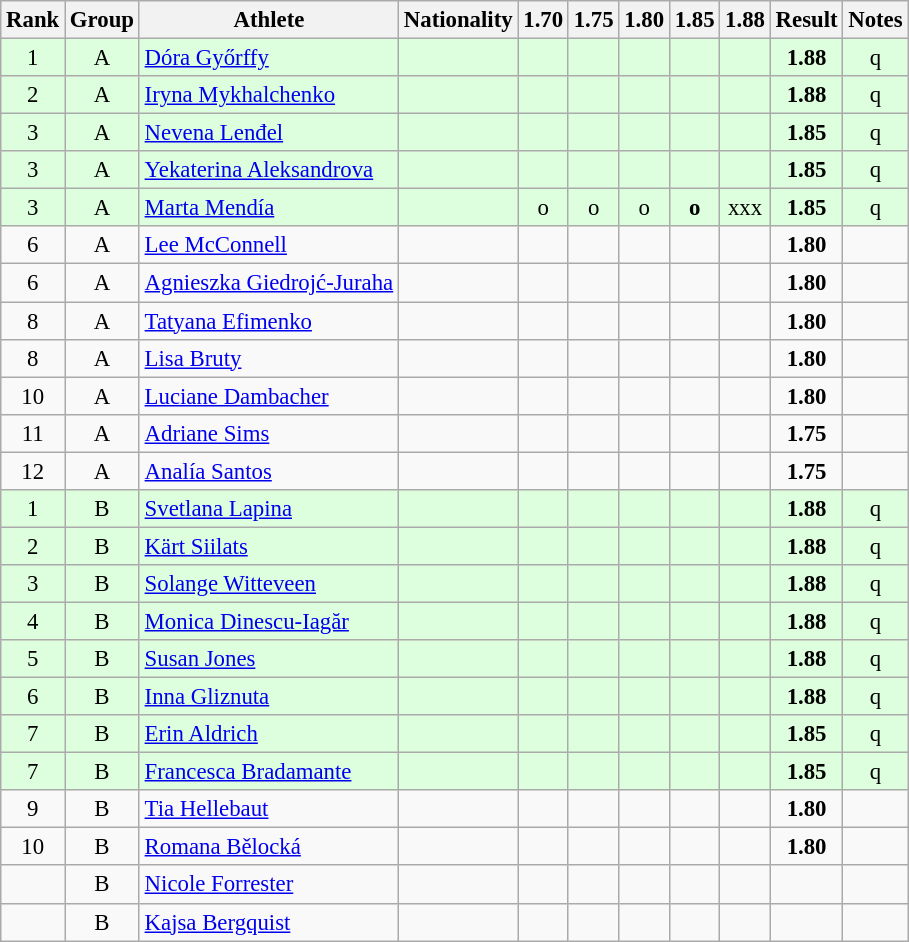<table class="wikitable sortable" style="text-align:center;font-size:95%">
<tr>
<th>Rank</th>
<th>Group</th>
<th>Athlete</th>
<th>Nationality</th>
<th>1.70</th>
<th>1.75</th>
<th>1.80</th>
<th>1.85</th>
<th>1.88</th>
<th>Result</th>
<th>Notes</th>
</tr>
<tr bgcolor=ddffdd>
<td>1</td>
<td>A</td>
<td align="left"><a href='#'>Dóra Győrffy</a></td>
<td align=left></td>
<td></td>
<td></td>
<td></td>
<td></td>
<td></td>
<td><strong>1.88</strong></td>
<td>q</td>
</tr>
<tr bgcolor=ddffdd>
<td>2</td>
<td>A</td>
<td align="left"><a href='#'>Iryna Mykhalchenko</a></td>
<td align=left></td>
<td></td>
<td></td>
<td></td>
<td></td>
<td></td>
<td><strong>1.88</strong></td>
<td>q</td>
</tr>
<tr bgcolor=ddffdd>
<td>3</td>
<td>A</td>
<td align="left"><a href='#'>Nevena Lenđel</a></td>
<td align=left></td>
<td></td>
<td></td>
<td></td>
<td></td>
<td></td>
<td><strong>1.85</strong></td>
<td>q</td>
</tr>
<tr bgcolor=ddffdd>
<td>3</td>
<td>A</td>
<td align="left"><a href='#'>Yekaterina Aleksandrova</a></td>
<td align=left></td>
<td></td>
<td></td>
<td></td>
<td></td>
<td></td>
<td><strong>1.85</strong></td>
<td>q</td>
</tr>
<tr bgcolor=ddffdd>
<td>3</td>
<td>A</td>
<td align="left"><a href='#'>Marta Mendía</a></td>
<td align=left></td>
<td>o</td>
<td>o</td>
<td>o</td>
<td><strong>o</strong></td>
<td>xxx</td>
<td><strong>1.85</strong></td>
<td>q</td>
</tr>
<tr>
<td>6</td>
<td>A</td>
<td align="left"><a href='#'>Lee McConnell</a></td>
<td align=left></td>
<td></td>
<td></td>
<td></td>
<td></td>
<td></td>
<td><strong>1.80</strong></td>
<td></td>
</tr>
<tr>
<td>6</td>
<td>A</td>
<td align="left"><a href='#'>Agnieszka Giedrojć-Juraha</a></td>
<td align=left></td>
<td></td>
<td></td>
<td></td>
<td></td>
<td></td>
<td><strong>1.80</strong></td>
<td></td>
</tr>
<tr>
<td>8</td>
<td>A</td>
<td align="left"><a href='#'>Tatyana Efimenko</a></td>
<td align=left></td>
<td></td>
<td></td>
<td></td>
<td></td>
<td></td>
<td><strong>1.80</strong></td>
<td></td>
</tr>
<tr>
<td>8</td>
<td>A</td>
<td align="left"><a href='#'>Lisa Bruty</a></td>
<td align=left></td>
<td></td>
<td></td>
<td></td>
<td></td>
<td></td>
<td><strong>1.80</strong></td>
<td></td>
</tr>
<tr>
<td>10</td>
<td>A</td>
<td align="left"><a href='#'>Luciane Dambacher</a></td>
<td align=left></td>
<td></td>
<td></td>
<td></td>
<td></td>
<td></td>
<td><strong>1.80</strong></td>
<td></td>
</tr>
<tr>
<td>11</td>
<td>A</td>
<td align="left"><a href='#'>Adriane Sims</a></td>
<td align=left></td>
<td></td>
<td></td>
<td></td>
<td></td>
<td></td>
<td><strong>1.75</strong></td>
<td></td>
</tr>
<tr>
<td>12</td>
<td>A</td>
<td align="left"><a href='#'>Analía Santos</a></td>
<td align=left></td>
<td></td>
<td></td>
<td></td>
<td></td>
<td></td>
<td><strong>1.75</strong></td>
<td></td>
</tr>
<tr bgcolor=ddffdd>
<td>1</td>
<td>B</td>
<td align="left"><a href='#'>Svetlana Lapina</a></td>
<td align=left></td>
<td></td>
<td></td>
<td></td>
<td></td>
<td></td>
<td><strong>1.88</strong></td>
<td>q</td>
</tr>
<tr bgcolor=ddffdd>
<td>2</td>
<td>B</td>
<td align="left"><a href='#'>Kärt Siilats</a></td>
<td align=left></td>
<td></td>
<td></td>
<td></td>
<td></td>
<td></td>
<td><strong>1.88</strong></td>
<td>q</td>
</tr>
<tr bgcolor=ddffdd>
<td>3</td>
<td>B</td>
<td align="left"><a href='#'>Solange Witteveen</a></td>
<td align=left></td>
<td></td>
<td></td>
<td></td>
<td></td>
<td></td>
<td><strong>1.88</strong></td>
<td>q</td>
</tr>
<tr bgcolor=ddffdd>
<td>4</td>
<td>B</td>
<td align="left"><a href='#'>Monica Dinescu-Iagăr</a></td>
<td align=left></td>
<td></td>
<td></td>
<td></td>
<td></td>
<td></td>
<td><strong>1.88</strong></td>
<td>q</td>
</tr>
<tr bgcolor=ddffdd>
<td>5</td>
<td>B</td>
<td align="left"><a href='#'>Susan Jones</a></td>
<td align=left></td>
<td></td>
<td></td>
<td></td>
<td></td>
<td></td>
<td><strong>1.88</strong></td>
<td>q</td>
</tr>
<tr bgcolor=ddffdd>
<td>6</td>
<td>B</td>
<td align="left"><a href='#'>Inna Gliznuta</a></td>
<td align=left></td>
<td></td>
<td></td>
<td></td>
<td></td>
<td></td>
<td><strong>1.88</strong></td>
<td>q</td>
</tr>
<tr bgcolor=ddffdd>
<td>7</td>
<td>B</td>
<td align="left"><a href='#'>Erin Aldrich</a></td>
<td align=left></td>
<td></td>
<td></td>
<td></td>
<td></td>
<td></td>
<td><strong>1.85</strong></td>
<td>q</td>
</tr>
<tr bgcolor=ddffdd>
<td>7</td>
<td>B</td>
<td align="left"><a href='#'>Francesca Bradamante</a></td>
<td align=left></td>
<td></td>
<td></td>
<td></td>
<td></td>
<td></td>
<td><strong>1.85</strong></td>
<td>q</td>
</tr>
<tr>
<td>9</td>
<td>B</td>
<td align="left"><a href='#'>Tia Hellebaut</a></td>
<td align=left></td>
<td></td>
<td></td>
<td></td>
<td></td>
<td></td>
<td><strong>1.80</strong></td>
<td></td>
</tr>
<tr>
<td>10</td>
<td>B</td>
<td align="left"><a href='#'>Romana Bělocká</a></td>
<td align=left></td>
<td></td>
<td></td>
<td></td>
<td></td>
<td></td>
<td><strong>1.80</strong></td>
<td></td>
</tr>
<tr>
<td></td>
<td>B</td>
<td align="left"><a href='#'>Nicole Forrester</a></td>
<td align=left></td>
<td></td>
<td></td>
<td></td>
<td></td>
<td></td>
<td><strong></strong></td>
<td></td>
</tr>
<tr>
<td></td>
<td>B</td>
<td align="left"><a href='#'>Kajsa Bergquist</a></td>
<td align=left></td>
<td></td>
<td></td>
<td></td>
<td></td>
<td></td>
<td><strong></strong></td>
<td></td>
</tr>
</table>
